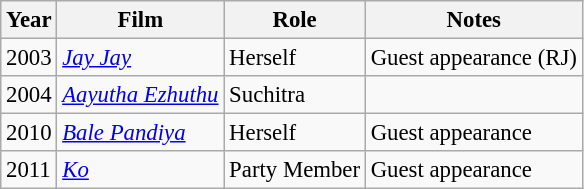<table class="wikitable" style="font-size: 95%;">
<tr>
<th>Year</th>
<th>Film</th>
<th>Role</th>
<th>Notes</th>
</tr>
<tr>
<td>2003</td>
<td><em><a href='#'>Jay Jay</a></em></td>
<td>Herself</td>
<td>Guest appearance (RJ)</td>
</tr>
<tr>
<td>2004</td>
<td><em><a href='#'>Aayutha Ezhuthu</a></em></td>
<td>Suchitra</td>
<td></td>
</tr>
<tr>
<td>2010</td>
<td><em><a href='#'>Bale Pandiya</a></em></td>
<td>Herself</td>
<td>Guest appearance</td>
</tr>
<tr>
<td>2011</td>
<td><em><a href='#'>Ko</a></em></td>
<td>Party Member</td>
<td>Guest appearance</td>
</tr>
</table>
